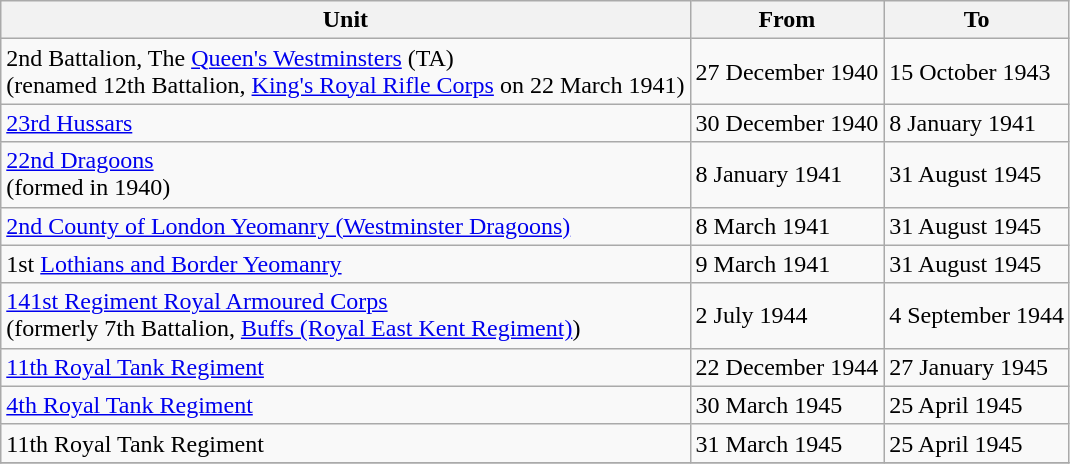<table class="wikitable">
<tr>
<th>Unit</th>
<th>From</th>
<th>To</th>
</tr>
<tr>
<td>2nd Battalion, The <a href='#'>Queen's Westminsters</a> (TA)<br> (renamed 12th Battalion, <a href='#'>King's Royal Rifle Corps</a> on 22 March 1941)</td>
<td>27 December 1940</td>
<td>15 October 1943</td>
</tr>
<tr>
<td><a href='#'>23rd Hussars</a></td>
<td>30 December 1940</td>
<td>8 January 1941</td>
</tr>
<tr>
<td><a href='#'>22nd Dragoons</a><br>(formed in 1940)</td>
<td>8 January 1941</td>
<td>31 August 1945</td>
</tr>
<tr>
<td><a href='#'>2nd County of London Yeomanry (Westminster Dragoons)</a></td>
<td>8 March 1941</td>
<td>31 August 1945</td>
</tr>
<tr>
<td>1st <a href='#'>Lothians and Border Yeomanry</a></td>
<td>9 March 1941</td>
<td>31 August 1945</td>
</tr>
<tr>
<td><a href='#'>141st Regiment Royal Armoured Corps</a><br> (formerly 7th Battalion, <a href='#'>Buffs (Royal East Kent Regiment)</a>)</td>
<td>2 July 1944</td>
<td>4 September 1944</td>
</tr>
<tr>
<td><a href='#'>11th Royal Tank Regiment</a></td>
<td>22 December 1944</td>
<td>27 January 1945</td>
</tr>
<tr>
<td><a href='#'>4th Royal Tank Regiment</a></td>
<td>30 March 1945</td>
<td>25 April 1945</td>
</tr>
<tr>
<td>11th Royal Tank Regiment</td>
<td>31 March 1945</td>
<td>25 April 1945</td>
</tr>
<tr>
</tr>
</table>
